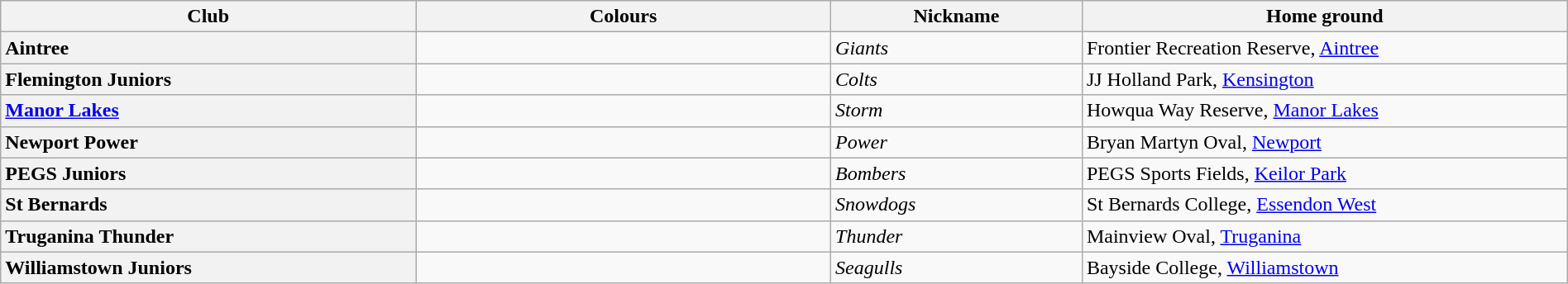<table class="wikitable sortable" style="width:100%">
<tr>
<th width="170px">Club</th>
<th width="170px">Colours</th>
<th width="100px">Nickname</th>
<th width="200px">Home ground</th>
</tr>
<tr>
<th style="text-align:left">Aintree</th>
<td></td>
<td><em>Giants</em></td>
<td>Frontier Recreation Reserve, <a href='#'>Aintree</a></td>
</tr>
<tr>
<th style="text-align:left">Flemington Juniors</th>
<td></td>
<td><em>Colts</em></td>
<td>JJ Holland Park, <a href='#'>Kensington</a></td>
</tr>
<tr>
<th style="text-align:left"><a href='#'>Manor Lakes</a></th>
<td></td>
<td><em>Storm</em></td>
<td>Howqua Way Reserve, <a href='#'>Manor Lakes</a></td>
</tr>
<tr>
<th style="text-align:left">Newport Power</th>
<td></td>
<td><em>Power</em></td>
<td>Bryan Martyn Oval, <a href='#'>Newport</a></td>
</tr>
<tr>
<th style="text-align:left">PEGS Juniors</th>
<td></td>
<td><em>Bombers</em></td>
<td>PEGS Sports Fields, <a href='#'>Keilor Park</a></td>
</tr>
<tr>
<th style="text-align:left">St Bernards</th>
<td></td>
<td><em>Snowdogs</em></td>
<td>St Bernards College, <a href='#'>Essendon West</a></td>
</tr>
<tr>
<th style="text-align:left">Truganina Thunder</th>
<td></td>
<td><em>Thunder</em></td>
<td>Mainview Oval, <a href='#'>Truganina</a></td>
</tr>
<tr>
<th style="text-align:left">Williamstown Juniors</th>
<td></td>
<td><em>Seagulls</em></td>
<td>Bayside College, <a href='#'>Williamstown</a></td>
</tr>
</table>
